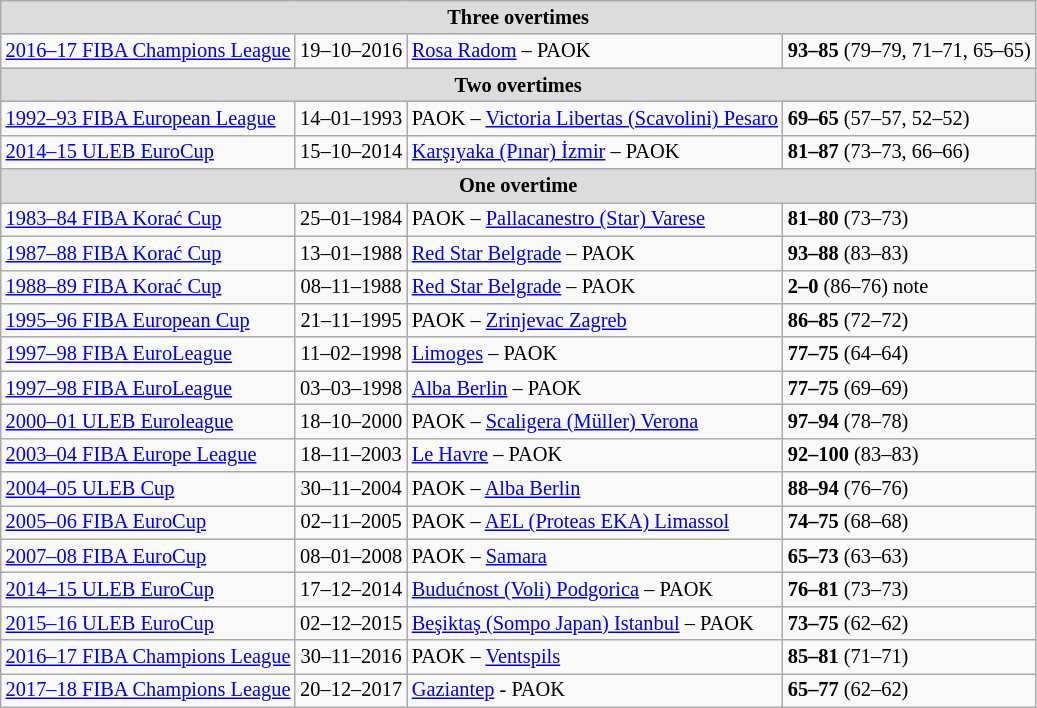<table class="wikitable" style="text-align:center;font-size:85%">
<tr>
<td style="color:black;background:#DCDCDC" colspan="4"><strong>Three overtimes</strong></td>
</tr>
<tr>
<td align="left"><a href='#'>2016–17 FIBA Champions League</a></td>
<td align="center">19–10–2016</td>
<td align="left"> <a href='#'>Rosa Radom</a> – PAOK</td>
<td align="left"><span><strong>93–85</strong> (79–79, 71–71, 65–65)</span></td>
</tr>
<tr>
<td style="color:black;background:#DCDCDC" colspan="4"><strong>Two overtimes</strong></td>
</tr>
<tr>
<td align="left"><a href='#'>1992–93 FIBA European League</a></td>
<td align="center">14–01–1993</td>
<td align="left"> PAOK – <a href='#'>Victoria Libertas (Scavolini) Pesaro</a></td>
<td align="left"><strong>69–65</strong> (57–57, 52–52)</td>
</tr>
<tr>
<td align="left"><a href='#'>2014–15 ULEB EuroCup</a></td>
<td align="center">15–10–2014</td>
<td align="left"> <a href='#'>Karşıyaka (Pınar) İzmir</a> – PAOK</td>
<td align="left"><strong>81–87</strong> (73–73, 66–66)</td>
</tr>
<tr>
<td style="color:black;background:#DCDCDC" colspan="4"><strong>One overtime</strong></td>
</tr>
<tr>
<td align="left"><a href='#'>1983–84 FIBA Korać Cup</a></td>
<td align="center">25–01–1984</td>
<td align="left"> PAOK – <a href='#'>Pallacanestro (Star) Varese</a></td>
<td align="left"><strong>81–80</strong> (73–73)</td>
</tr>
<tr>
<td align="left"><a href='#'>1987–88 FIBA Korać Cup</a></td>
<td align="center">13–01–1988</td>
<td align="left"> <a href='#'>Red Star Belgrade</a> – PAOK</td>
<td align="left"><span><strong>93–88</strong> (83–83)</span></td>
</tr>
<tr>
<td align="left"><a href='#'>1988–89 FIBA Korać Cup</a></td>
<td align="center">08–11–1988</td>
<td align="left"> <a href='#'>Red Star Belgrade</a> – PAOK</td>
<td align="left"><span><strong>2–0</strong> (86–76)</span><span> note </span></td>
</tr>
<tr>
<td align="left"><a href='#'>1995–96 FIBA European Cup</a></td>
<td align="center">21–11–1995</td>
<td align="left"> PAOK – <a href='#'>Zrinjevac Zagreb</a></td>
<td align="left"><strong>86–85</strong> (72–72)</td>
</tr>
<tr>
<td align="left"><a href='#'>1997–98 FIBA EuroLeague</a></td>
<td align="center">11–02–1998</td>
<td align="left"> <a href='#'>Limoges</a> – PAOK</td>
<td align="left"><span><strong>77–75</strong> (64–64)</span></td>
</tr>
<tr>
<td align="left"><a href='#'>1997–98 FIBA EuroLeague</a></td>
<td align="center">03–03–1998</td>
<td align="left"> <a href='#'>Alba Berlin</a> – PAOK</td>
<td align="left"><span><strong>77–75</strong> (69–69)</span></td>
</tr>
<tr>
<td align="left"><a href='#'>2000–01 ULEB Euroleague</a></td>
<td align="center">18–10–2000</td>
<td align="left"> PAOK – <a href='#'>Scaligera (Müller) Verona</a></td>
<td align="left"><strong>97–94</strong> (78–78)</td>
</tr>
<tr>
<td align="left"><a href='#'>2003–04 FIBA Europe League</a></td>
<td align="center">18–11–2003</td>
<td align="left"> <a href='#'>Le Havre</a> – PAOK</td>
<td align="left"><strong>92–100</strong> (83–83)</td>
</tr>
<tr>
<td align="left"><a href='#'>2004–05 ULEB Cup</a></td>
<td align="center">30–11–2004</td>
<td align="left"> PAOK – <a href='#'>Alba Berlin</a></td>
<td align="left"><span><strong>88–94</strong> (76–76) </span></td>
</tr>
<tr>
<td align="left"><a href='#'>2005–06 FIBA EuroCup</a></td>
<td align="center">02–11–2005</td>
<td align="left"> PAOK – <a href='#'>AEL (Proteas EKA) Limassol</a></td>
<td align="left"><span><strong>74–75</strong> (68–68)</span></td>
</tr>
<tr>
<td align="left"><a href='#'>2007–08 FIBA EuroCup</a></td>
<td align="center">08–01–2008</td>
<td align="left"> PAOK – <a href='#'>Samara</a></td>
<td align="left"><span><strong>65–73</strong> (63–63)</span></td>
</tr>
<tr>
<td align="left"><a href='#'>2014–15 ULEB EuroCup</a></td>
<td align="center">17–12–2014</td>
<td align="left"> <a href='#'>Budućnost (Voli) Podgorica</a> – PAOK</td>
<td align="left"><strong>76–81</strong> (73–73)</td>
</tr>
<tr>
<td align="left"><a href='#'>2015–16 ULEB EuroCup</a></td>
<td align="center">02–12–2015</td>
<td align="left"> <a href='#'>Beşiktaş (Sompo Japan) Istanbul</a> – PAOK</td>
<td align="left"><strong>73–75</strong> (62–62)</td>
</tr>
<tr>
<td align="left"><a href='#'>2016–17 FIBA Champions League</a></td>
<td align="center">30–11–2016</td>
<td align="left"> PAOK – <a href='#'>Ventspils</a></td>
<td align="left"><strong>85–81</strong> (71–71)</td>
</tr>
<tr>
<td align="left"><a href='#'>2017–18 FIBA Champions League</a></td>
<td align="center">20–12–2017</td>
<td align="left"> <a href='#'>Gaziantep</a> - PAOK</td>
<td align="left"><strong>65–77</strong> (62–62)</td>
</tr>
</table>
